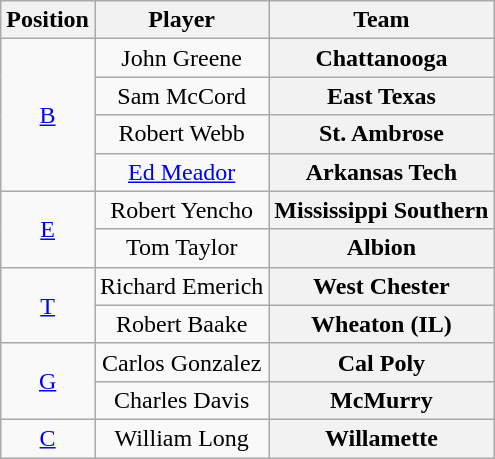<table class="wikitable">
<tr>
<th>Position</th>
<th>Player</th>
<th>Team</th>
</tr>
<tr style="text-align:center;">
<td rowspan="4"><a href='#'>B</a></td>
<td>John Greene</td>
<th Style = >Chattanooga</th>
</tr>
<tr style="text-align:center;">
<td>Sam McCord</td>
<th Style = >East Texas</th>
</tr>
<tr style="text-align:center;">
<td>Robert Webb</td>
<th Style = >St. Ambrose</th>
</tr>
<tr style="text-align:center;">
<td><a href='#'>Ed Meador</a></td>
<th Style = >Arkansas Tech</th>
</tr>
<tr style="text-align:center;">
<td rowspan="2"><a href='#'>E</a></td>
<td>Robert Yencho</td>
<th Style = >Mississippi Southern</th>
</tr>
<tr style="text-align:center;">
<td>Tom Taylor</td>
<th Style = >Albion</th>
</tr>
<tr style="text-align:center;">
<td rowspan="2"><a href='#'>T</a></td>
<td>Richard Emerich</td>
<th Style = >West Chester</th>
</tr>
<tr style="text-align:center;">
<td>Robert Baake</td>
<th Style = >Wheaton (IL)</th>
</tr>
<tr style="text-align:center;">
<td rowspan="2"><a href='#'>G</a></td>
<td>Carlos Gonzalez</td>
<th Style = >Cal Poly</th>
</tr>
<tr style="text-align:center;">
<td>Charles Davis</td>
<th Style = >McMurry</th>
</tr>
<tr style="text-align:center;">
<td><a href='#'>C</a></td>
<td>William Long</td>
<th Style = >Willamette</th>
</tr>
</table>
